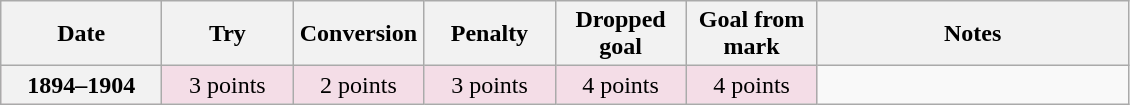<table class="wikitable">
<tr>
<th scope="col" width="100px">Date</th>
<th scope="col" width="80px">Try</th>
<th scope="col" width="80px">Conversion</th>
<th scope="col" width="80px">Penalty</th>
<th scope="col" width="80px">Dropped goal</th>
<th scope="col" width="80px">Goal from mark</th>
<th scope="col" width="200px">Notes<br></th>
</tr>
<tr style="text-align:center;background:#F4DDE7;">
<th>1894–1904</th>
<td>3 points</td>
<td>2 points</td>
<td>3 points</td>
<td>4 points</td>
<td>4 points<br></td>
</tr>
</table>
